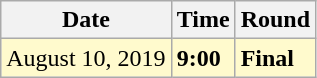<table class="wikitable">
<tr>
<th>Date</th>
<th>Time</th>
<th>Round</th>
</tr>
<tr style=background:lemonchiffon>
<td>August 10, 2019</td>
<td><strong>9:00</strong></td>
<td><strong>Final</strong></td>
</tr>
</table>
